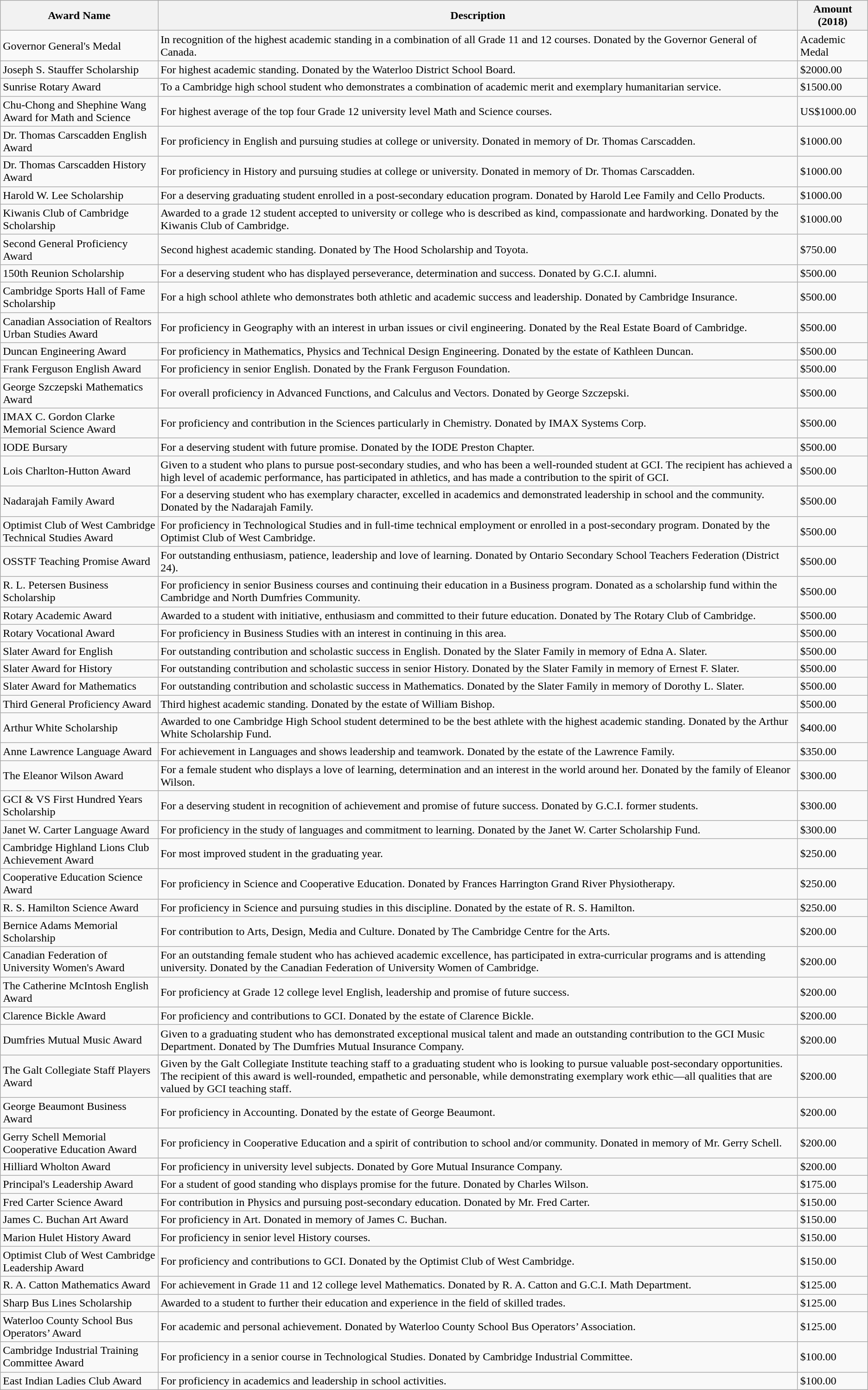<table class="wikitable sortable">
<tr>
<th>Award Name</th>
<th>Description</th>
<th>Amount (2018)</th>
</tr>
<tr>
<td>Governor General's Medal</td>
<td>In recognition of the highest academic standing in a combination of all Grade 11 and 12 courses. Donated by the Governor General of Canada.</td>
<td>Academic Medal</td>
</tr>
<tr>
<td>Joseph S. Stauffer Scholarship</td>
<td>For highest academic standing. Donated by the Waterloo District School Board.</td>
<td>$2000.00</td>
</tr>
<tr>
<td>Sunrise Rotary Award</td>
<td>To a Cambridge high school student who demonstrates a combination of academic merit and exemplary humanitarian service.</td>
<td>$1500.00</td>
</tr>
<tr>
<td>Chu-Chong and Shephine Wang Award for Math and Science</td>
<td>For highest average of the top four Grade 12 university level Math and Science courses.</td>
<td>US$1000.00</td>
</tr>
<tr>
<td>Dr. Thomas Carscadden English Award</td>
<td>For proficiency in English and pursuing studies at college or university. Donated in memory of Dr. Thomas Carscadden.</td>
<td>$1000.00</td>
</tr>
<tr>
<td>Dr. Thomas Carscadden History Award</td>
<td>For proficiency in History and pursuing studies at college or university. Donated in memory of Dr. Thomas Carscadden.</td>
<td>$1000.00</td>
</tr>
<tr>
<td>Harold W. Lee Scholarship</td>
<td>For a deserving graduating student enrolled in a post-secondary education program. Donated by Harold Lee Family and Cello Products.</td>
<td>$1000.00</td>
</tr>
<tr>
<td>Kiwanis Club of Cambridge Scholarship</td>
<td>Awarded to a grade 12 student accepted to university or college who is described as kind, compassionate and hardworking. Donated by the Kiwanis Club of Cambridge.</td>
<td>$1000.00</td>
</tr>
<tr>
<td>Second General Proficiency Award</td>
<td>Second highest academic standing. Donated by The Hood Scholarship and Toyota.</td>
<td>$750.00</td>
</tr>
<tr>
<td>150th Reunion Scholarship</td>
<td>For a deserving student who has displayed perseverance, determination and success. Donated by G.C.I. alumni.</td>
<td>$500.00</td>
</tr>
<tr>
<td>Cambridge Sports Hall of Fame Scholarship</td>
<td>For a high school athlete who demonstrates both athletic and academic success and leadership. Donated by Cambridge Insurance.</td>
<td>$500.00</td>
</tr>
<tr>
<td>Canadian Association of Realtors Urban Studies Award</td>
<td>For proficiency in Geography with an interest in urban issues or civil engineering. Donated by the Real Estate Board of Cambridge.</td>
<td>$500.00</td>
</tr>
<tr>
<td>Duncan Engineering Award</td>
<td>For proficiency in Mathematics, Physics and Technical Design Engineering. Donated by the estate of Kathleen Duncan.</td>
<td>$500.00</td>
</tr>
<tr>
<td>Frank Ferguson English Award</td>
<td>For proficiency in senior English. Donated by the Frank Ferguson Foundation.</td>
<td>$500.00</td>
</tr>
<tr>
<td>George Szczepski Mathematics Award</td>
<td>For overall proficiency in Advanced Functions, and Calculus and Vectors.  Donated by George Szczepski.</td>
<td>$500.00</td>
</tr>
<tr>
<td>IMAX C. Gordon Clarke Memorial Science Award</td>
<td>For proficiency and contribution in the Sciences particularly in Chemistry. Donated by IMAX Systems Corp.</td>
<td>$500.00</td>
</tr>
<tr>
<td>IODE Bursary</td>
<td>For a deserving student with future promise. Donated by the IODE Preston Chapter.</td>
<td>$500.00</td>
</tr>
<tr>
<td>Lois Charlton-Hutton Award</td>
<td>Given to a student who plans to pursue post-secondary studies, and who has been a well-rounded student at GCI. The recipient has achieved a high level of academic performance, has participated in athletics, and has made a contribution to the spirit of GCI.</td>
<td>$500.00</td>
</tr>
<tr>
<td>Nadarajah Family Award</td>
<td>For a deserving student who has exemplary character, excelled in academics and demonstrated leadership in school and the community. Donated by the Nadarajah Family.</td>
<td>$500.00</td>
</tr>
<tr>
<td>Optimist Club of West Cambridge Technical Studies Award</td>
<td>For proficiency in Technological Studies and in full-time technical employment or enrolled in a post-secondary program. Donated by the Optimist Club of West Cambridge.</td>
<td>$500.00</td>
</tr>
<tr>
<td>OSSTF Teaching Promise Award</td>
<td>For outstanding enthusiasm, patience, leadership and love of learning. Donated by Ontario Secondary School Teachers Federation (District 24).</td>
<td>$500.00</td>
</tr>
<tr>
<td>R. L. Petersen Business Scholarship</td>
<td>For proficiency in senior Business courses and continuing their education in a Business program. Donated as a scholarship fund within the Cambridge and North Dumfries Community.</td>
<td>$500.00</td>
</tr>
<tr>
<td>Rotary Academic Award</td>
<td>Awarded to a student with initiative, enthusiasm and committed to their future education. Donated by The Rotary Club of Cambridge.</td>
<td>$500.00</td>
</tr>
<tr>
<td>Rotary Vocational Award</td>
<td>For proficiency in Business Studies with an interest in continuing in this area.</td>
<td>$500.00</td>
</tr>
<tr>
<td>Slater Award for English</td>
<td>For outstanding contribution and scholastic success in English. Donated by the Slater Family in memory of Edna A. Slater.</td>
<td>$500.00</td>
</tr>
<tr>
<td>Slater Award for History</td>
<td>For outstanding contribution and scholastic success in senior History. Donated by the Slater Family in memory of Ernest F. Slater.</td>
<td>$500.00</td>
</tr>
<tr>
<td>Slater Award for Mathematics</td>
<td>For outstanding contribution and scholastic success in Mathematics. Donated by the Slater Family in memory of Dorothy L. Slater.</td>
<td>$500.00</td>
</tr>
<tr>
<td>Third General Proficiency Award</td>
<td>Third highest academic standing. Donated by the estate of William Bishop.</td>
<td>$500.00</td>
</tr>
<tr>
<td>Arthur White Scholarship</td>
<td>Awarded to one Cambridge High School student determined to be the best athlete with the highest academic standing. Donated by the Arthur White Scholarship Fund.</td>
<td>$400.00</td>
</tr>
<tr>
<td>Anne Lawrence Language Award</td>
<td>For achievement in Languages and shows leadership and teamwork. Donated by the estate of the Lawrence Family.</td>
<td>$350.00</td>
</tr>
<tr>
<td>The Eleanor Wilson Award</td>
<td>For a female student who displays a love of learning, determination and an interest in the world around her. Donated by the family of Eleanor Wilson.</td>
<td>$300.00</td>
</tr>
<tr>
<td>GCI & VS First Hundred Years Scholarship</td>
<td>For a deserving student in recognition of achievement and promise of future success. Donated by G.C.I. former students.</td>
<td>$300.00</td>
</tr>
<tr>
<td>Janet W. Carter Language Award</td>
<td>For proficiency in the study of languages and commitment to learning. Donated by the Janet W. Carter Scholarship Fund.</td>
<td>$300.00</td>
</tr>
<tr>
<td>Cambridge Highland Lions Club Achievement Award</td>
<td>For most improved student in the graduating year.</td>
<td>$250.00</td>
</tr>
<tr>
<td>Cooperative Education Science Award</td>
<td>For proficiency in Science and Cooperative Education. Donated by Frances Harrington Grand River Physiotherapy.</td>
<td>$250.00</td>
</tr>
<tr>
<td>R. S. Hamilton Science Award</td>
<td>For proficiency in Science and pursuing studies in this discipline. Donated by the estate of R. S. Hamilton.</td>
<td>$250.00</td>
</tr>
<tr>
<td>Bernice Adams Memorial Scholarship</td>
<td>For contribution to Arts, Design, Media and Culture. Donated by The Cambridge Centre for the Arts.</td>
<td>$200.00</td>
</tr>
<tr>
<td>Canadian Federation of University Women's Award</td>
<td>For an outstanding female student who has achieved academic excellence, has participated in extra-curricular programs and is attending university. Donated by the Canadian Federation of University Women of Cambridge.</td>
<td>$200.00</td>
</tr>
<tr>
<td>The Catherine McIntosh English Award</td>
<td>For proficiency at Grade 12 college level English, leadership and promise of future success.</td>
<td>$200.00</td>
</tr>
<tr>
<td>Clarence Bickle Award</td>
<td>For proficiency and contributions to GCI. Donated by the estate of Clarence Bickle.</td>
<td>$200.00</td>
</tr>
<tr>
<td>Dumfries Mutual Music Award</td>
<td>Given to a graduating student who has demonstrated exceptional musical talent and made an outstanding contribution to the GCI Music Department. Donated by The Dumfries Mutual Insurance Company.</td>
<td>$200.00</td>
</tr>
<tr>
<td>The Galt Collegiate Staff Players Award</td>
<td>Given by the Galt Collegiate Institute teaching staff to a graduating student who is looking to pursue valuable post-secondary opportunities. The recipient of this award is well-rounded, empathetic and personable, while demonstrating exemplary work ethic—all qualities that are valued by GCI teaching staff.</td>
<td>$200.00</td>
</tr>
<tr>
<td>George Beaumont Business Award</td>
<td>For proficiency in Accounting. Donated by the estate of George Beaumont.</td>
<td>$200.00</td>
</tr>
<tr>
<td>Gerry Schell Memorial Cooperative Education Award</td>
<td>For proficiency in Cooperative Education and a spirit of contribution to school and/or community. Donated in memory of Mr. Gerry Schell.</td>
<td>$200.00</td>
</tr>
<tr>
<td>Hilliard Wholton Award</td>
<td>For proficiency in university level subjects. Donated by Gore Mutual Insurance Company.</td>
<td>$200.00</td>
</tr>
<tr>
<td>Principal's Leadership Award</td>
<td>For a student of good standing who displays promise for the future. Donated by Charles Wilson.</td>
<td>$175.00</td>
</tr>
<tr>
<td>Fred Carter Science Award</td>
<td>For contribution in Physics and pursuing post-secondary education. Donated by Mr. Fred Carter.</td>
<td>$150.00</td>
</tr>
<tr>
<td>James C. Buchan Art Award</td>
<td>For proficiency in Art. Donated in memory of James C. Buchan.</td>
<td>$150.00</td>
</tr>
<tr>
<td>Marion Hulet History Award</td>
<td>For proficiency in senior level History courses.</td>
<td>$150.00</td>
</tr>
<tr>
<td>Optimist Club of West Cambridge Leadership Award</td>
<td>For proficiency and contributions to GCI. Donated by the Optimist Club of West Cambridge.</td>
<td>$150.00</td>
</tr>
<tr>
<td>R. A. Catton Mathematics Award</td>
<td>For achievement in Grade 11 and 12 college level Mathematics. Donated by R. A. Catton and G.C.I. Math Department.</td>
<td>$125.00</td>
</tr>
<tr>
<td>Sharp Bus Lines Scholarship</td>
<td>Awarded to a student to further their education and experience in the field of skilled trades.</td>
<td>$125.00</td>
</tr>
<tr>
<td>Waterloo County School Bus Operators’ Award</td>
<td>For academic and personal achievement. Donated by Waterloo County School Bus Operators’ Association.</td>
<td>$125.00</td>
</tr>
<tr>
<td>Cambridge Industrial Training Committee Award</td>
<td>For proficiency in a senior course in Technological Studies. Donated by Cambridge Industrial Committee.</td>
<td>$100.00</td>
</tr>
<tr>
<td>East Indian Ladies Club Award</td>
<td>For proficiency in academics and leadership in school activities.</td>
<td>$100.00</td>
</tr>
</table>
